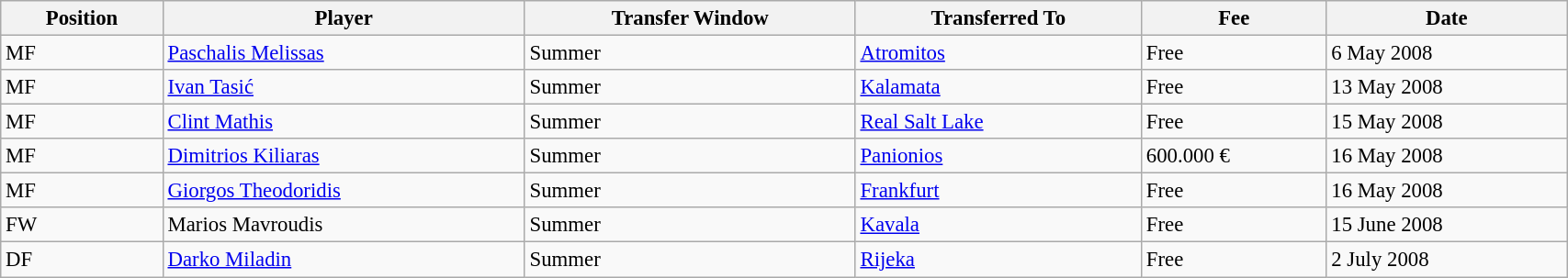<table class="wikitable sortable" style="width:90%; text-align:center; font-size:95%; text-align:left;">
<tr>
<th><strong>Position</strong></th>
<th><strong>Player</strong></th>
<th><strong>Transfer Window</strong></th>
<th><strong>Transferred To</strong></th>
<th><strong>Fee</strong></th>
<th><strong>Date</strong></th>
</tr>
<tr>
<td>MF</td>
<td> <a href='#'>Paschalis Melissas</a></td>
<td>Summer</td>
<td> <a href='#'>Atromitos</a></td>
<td>Free</td>
<td>6 May 2008</td>
</tr>
<tr>
<td>MF</td>
<td> <a href='#'>Ivan Tasić</a></td>
<td>Summer</td>
<td> <a href='#'>Kalamata</a></td>
<td>Free</td>
<td>13 May 2008</td>
</tr>
<tr>
<td>MF</td>
<td> <a href='#'>Clint Mathis</a></td>
<td>Summer</td>
<td> <a href='#'>Real Salt Lake</a></td>
<td>Free</td>
<td>15 May 2008</td>
</tr>
<tr>
<td>MF</td>
<td> <a href='#'>Dimitrios Kiliaras</a></td>
<td>Summer</td>
<td> <a href='#'>Panionios</a></td>
<td> 600.000 €</td>
<td>16 May 2008</td>
</tr>
<tr>
<td>MF</td>
<td> <a href='#'>Giorgos Theodoridis</a></td>
<td>Summer</td>
<td> <a href='#'>Frankfurt</a></td>
<td>Free</td>
<td>16 May 2008</td>
</tr>
<tr>
<td>FW</td>
<td> Marios Mavroudis</td>
<td>Summer</td>
<td> <a href='#'>Kavala</a></td>
<td>Free</td>
<td>15 June 2008</td>
</tr>
<tr>
<td>DF</td>
<td> <a href='#'>Darko Miladin</a></td>
<td>Summer</td>
<td> <a href='#'>Rijeka</a></td>
<td>Free</td>
<td>2 July 2008</td>
</tr>
</table>
